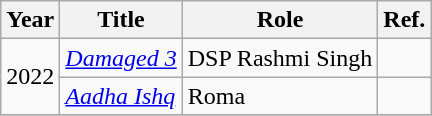<table class="wikitable">
<tr>
<th>Year</th>
<th>Title</th>
<th>Role</th>
<th>Ref.</th>
</tr>
<tr>
<td rowspan=2>2022</td>
<td><em><a href='#'>Damaged 3</a></em></td>
<td>DSP Rashmi Singh</td>
<td></td>
</tr>
<tr>
<td><em><a href='#'>Aadha Ishq</a></em></td>
<td>Roma</td>
<td></td>
</tr>
<tr>
</tr>
</table>
